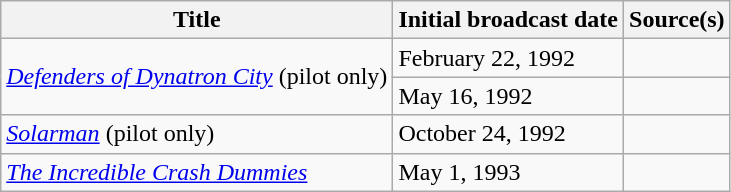<table class="wikitable sortable">
<tr>
<th>Title</th>
<th>Initial broadcast date</th>
<th>Source(s)</th>
</tr>
<tr>
<td rowspan=2><em><a href='#'>Defenders of Dynatron City</a></em> (pilot only)</td>
<td>February 22, 1992</td>
<td></td>
</tr>
<tr>
<td>May 16, 1992</td>
<td></td>
</tr>
<tr>
<td><em><a href='#'>Solarman</a></em> (pilot only)</td>
<td>October 24, 1992</td>
<td></td>
</tr>
<tr>
<td><em><a href='#'>The Incredible Crash Dummies</a></em></td>
<td>May 1, 1993</td>
<td></td>
</tr>
</table>
